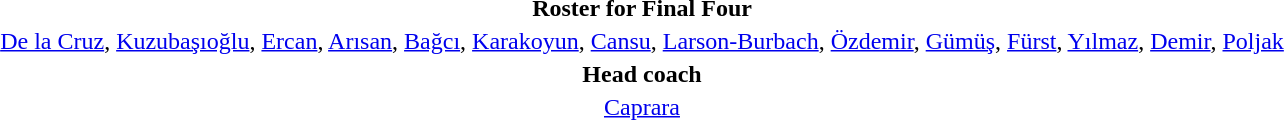<table style="text-align: center; margin-top: 2em; margin-left: auto; margin-right: auto">
<tr>
<td><strong>Roster for Final Four</strong></td>
</tr>
<tr>
<td><a href='#'>De la Cruz</a>, <a href='#'>Kuzubaşıoğlu</a>, <a href='#'>Ercan</a>, <a href='#'>Arısan</a>, <a href='#'>Bağcı</a>, <a href='#'>Karakoyun</a>, <a href='#'>Cansu</a>, <a href='#'>Larson-Burbach</a>, <a href='#'>Özdemir</a>, <a href='#'>Gümüş</a>, <a href='#'>Fürst</a>, <a href='#'>Yılmaz</a>, <a href='#'>Demir</a>, <a href='#'>Poljak</a></td>
</tr>
<tr>
<td><strong>Head coach</strong></td>
</tr>
<tr>
<td><a href='#'>Caprara</a></td>
</tr>
</table>
